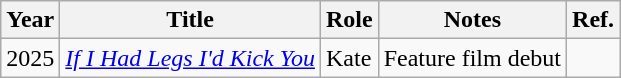<table class="wikitable sortable plainrowheaders">
<tr>
<th scope="col">Year</th>
<th scope="col">Title</th>
<th scope="col">Role</th>
<th scope="col">Notes</th>
<th scope="col" class="unsortable">Ref.</th>
</tr>
<tr>
<td>2025</td>
<td><em><a href='#'>If I Had Legs I'd Kick You</a></em></td>
<td>Kate</td>
<td>Feature film debut</td>
<td align="center"></td>
</tr>
</table>
